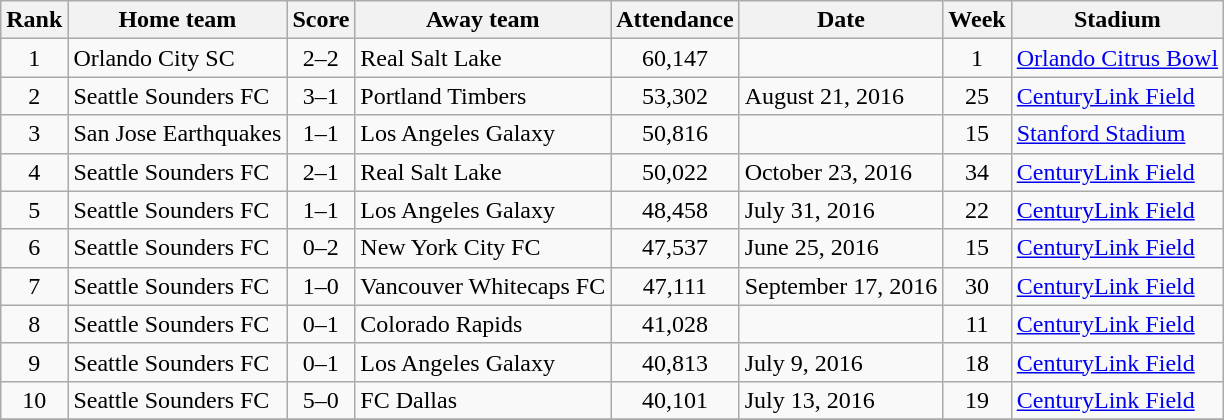<table class="wikitable sortable">
<tr>
<th>Rank</th>
<th>Home team</th>
<th>Score</th>
<th>Away team</th>
<th>Attendance</th>
<th>Date</th>
<th>Week</th>
<th>Stadium</th>
</tr>
<tr>
<td align="center">1</td>
<td>Orlando City SC</td>
<td align="center">2–2</td>
<td>Real Salt Lake</td>
<td align="center">60,147</td>
<td></td>
<td align="center">1</td>
<td><a href='#'>Orlando Citrus Bowl</a></td>
</tr>
<tr>
<td align="center">2</td>
<td>Seattle Sounders FC</td>
<td align="center">3–1</td>
<td>Portland Timbers</td>
<td align="center">53,302</td>
<td>August 21, 2016</td>
<td align="center">25</td>
<td><a href='#'>CenturyLink Field</a></td>
</tr>
<tr>
<td align="center">3</td>
<td>San Jose Earthquakes</td>
<td align="center">1–1</td>
<td>Los Angeles Galaxy</td>
<td align="center">50,816</td>
<td></td>
<td align="center">15</td>
<td><a href='#'>Stanford Stadium</a></td>
</tr>
<tr>
<td align="center">4</td>
<td>Seattle Sounders FC</td>
<td align="center">2–1</td>
<td>Real Salt Lake</td>
<td align="center">50,022</td>
<td>October 23, 2016</td>
<td align="center">34</td>
<td><a href='#'>CenturyLink Field</a></td>
</tr>
<tr>
<td align="center">5</td>
<td>Seattle Sounders FC</td>
<td align="center">1–1</td>
<td>Los Angeles Galaxy</td>
<td align="center">48,458</td>
<td>July 31, 2016</td>
<td align="center">22</td>
<td><a href='#'>CenturyLink Field</a></td>
</tr>
<tr>
<td align="center">6</td>
<td>Seattle Sounders FC</td>
<td align="center">0–2</td>
<td>New York City FC</td>
<td align="center">47,537</td>
<td>June 25, 2016</td>
<td align="center">15</td>
<td><a href='#'>CenturyLink Field</a></td>
</tr>
<tr>
<td align="center">7</td>
<td>Seattle Sounders FC</td>
<td align="center">1–0</td>
<td>Vancouver Whitecaps FC</td>
<td align="center">47,111</td>
<td>September 17, 2016</td>
<td align="center">30</td>
<td><a href='#'>CenturyLink Field</a></td>
</tr>
<tr>
<td align="center">8</td>
<td>Seattle Sounders FC</td>
<td align="center">0–1</td>
<td>Colorado Rapids</td>
<td align="center">41,028</td>
<td></td>
<td align="center">11</td>
<td><a href='#'>CenturyLink Field</a></td>
</tr>
<tr>
<td align="center">9</td>
<td>Seattle Sounders FC</td>
<td align="center">0–1</td>
<td>Los Angeles Galaxy</td>
<td align="center">40,813</td>
<td>July 9, 2016</td>
<td align="center">18</td>
<td><a href='#'>CenturyLink Field</a></td>
</tr>
<tr>
<td align="center">10</td>
<td>Seattle Sounders FC</td>
<td align="center">5–0</td>
<td>FC Dallas</td>
<td align="center">40,101</td>
<td>July 13, 2016</td>
<td align="center">19</td>
<td><a href='#'>CenturyLink Field</a></td>
</tr>
<tr>
</tr>
</table>
